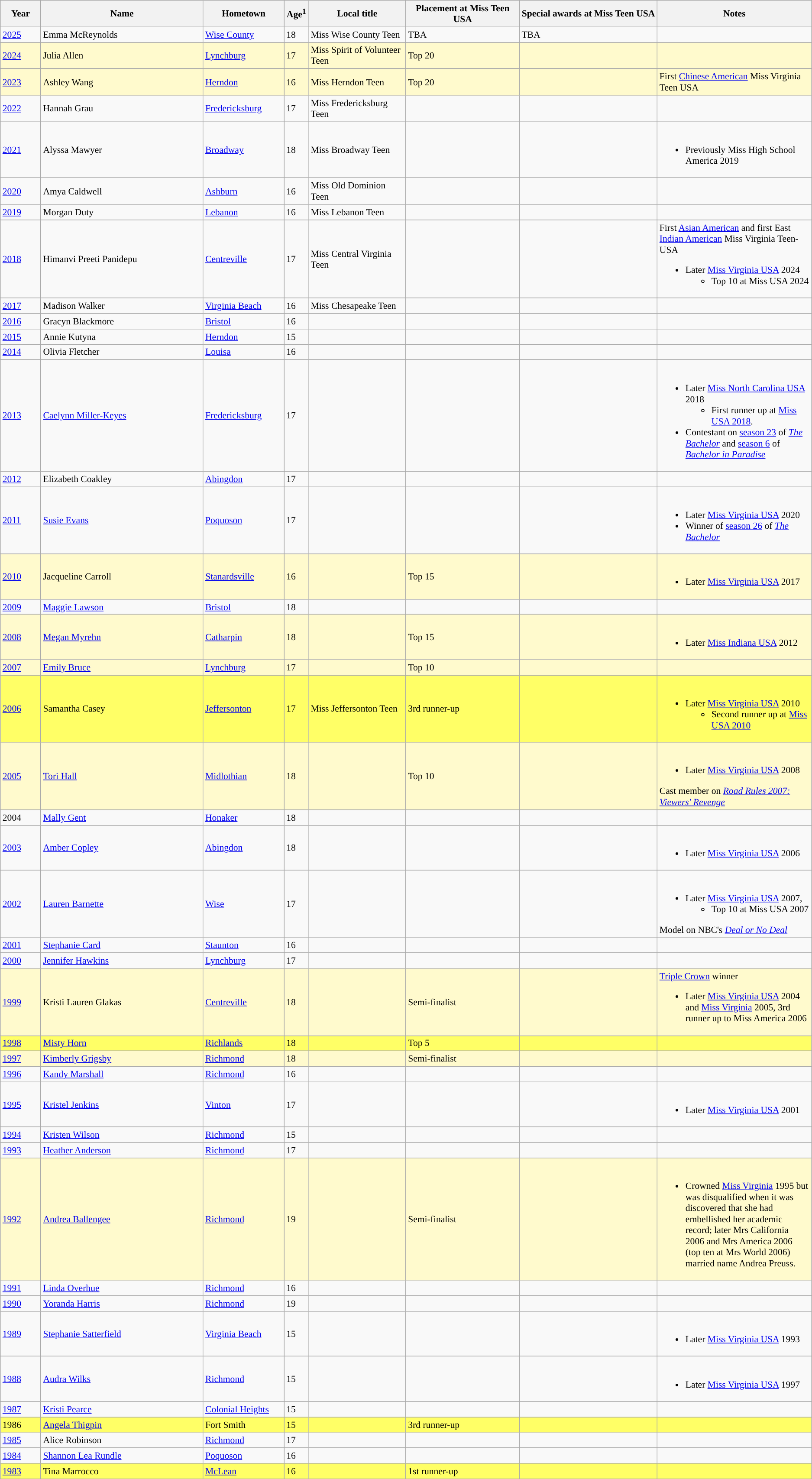<table class="wikitable"style="font-size:90%;">
<tr bgcolor="#efefef">
<th width=5%>Year</th>
<th width=20%>Name</th>
<th width=10%>Hometown</th>
<th width=3%>Age<sup>1</sup></th>
<th width=12%>Local title</th>
<th width=14%>Placement at Miss Teen USA</th>
<th width=17%>Special awards at Miss Teen  USA</th>
<th width=31%>Notes</th>
</tr>
<tr>
<td><a href='#'>2025</a></td>
<td>Emma McReynolds</td>
<td><a href='#'>Wise County</a></td>
<td>18</td>
<td>Miss Wise County Teen</td>
<td>TBA</td>
<td>TBA</td>
<td></td>
</tr>
<tr style="background-color:#FFFACD;”">
<td><a href='#'>2024</a></td>
<td>Julia Allen</td>
<td><a href='#'>Lynchburg</a></td>
<td>17</td>
<td>Miss Spirit of Volunteer Teen</td>
<td>Top 20</td>
<td></td>
<td></td>
</tr>
<tr>
</tr>
<tr style="background-color:#FFFACD;”">
<td><a href='#'>2023</a></td>
<td>Ashley Wang</td>
<td><a href='#'>Herndon</a></td>
<td>16</td>
<td>Miss Herndon Teen</td>
<td>Top 20</td>
<td></td>
<td>First <a href='#'>Chinese American</a> Miss Virginia Teen USA</td>
</tr>
<tr>
<td><a href='#'>2022</a></td>
<td>Hannah Grau</td>
<td><a href='#'>Fredericksburg</a></td>
<td>17</td>
<td>Miss Fredericksburg Teen</td>
<td></td>
<td></td>
<td></td>
</tr>
<tr>
<td><a href='#'>2021</a></td>
<td>Alyssa Mawyer</td>
<td><a href='#'>Broadway</a></td>
<td>18</td>
<td>Miss Broadway Teen</td>
<td></td>
<td></td>
<td><br><ul><li>Previously Miss High School America 2019</li></ul></td>
</tr>
<tr>
<td><a href='#'>2020</a></td>
<td>Amya Caldwell</td>
<td><a href='#'>Ashburn</a></td>
<td>16</td>
<td>Miss Old Dominion Teen</td>
<td></td>
<td></td>
<td></td>
</tr>
<tr>
<td><a href='#'>2019</a></td>
<td>Morgan Duty</td>
<td><a href='#'>Lebanon</a></td>
<td>16</td>
<td>Miss Lebanon Teen</td>
<td></td>
<td></td>
<td></td>
</tr>
<tr>
<td><a href='#'>2018</a></td>
<td>Himanvi Preeti Panidepu</td>
<td><a href='#'>Centreville</a></td>
<td>17</td>
<td>Miss Central Virginia Teen</td>
<td></td>
<td></td>
<td>First <a href='#'>Asian American</a> and first East <a href='#'>Indian American</a> Miss Virginia Teen-USA<br><ul><li>Later <a href='#'>Miss Virginia USA</a> 2024<ul><li>Top 10 at Miss USA 2024</li></ul></li></ul></td>
</tr>
<tr>
<td><a href='#'>2017</a></td>
<td>Madison Walker</td>
<td><a href='#'>Virginia Beach</a></td>
<td>16</td>
<td>Miss Chesapeake Teen</td>
<td></td>
<td></td>
<td></td>
</tr>
<tr>
<td><a href='#'>2016</a></td>
<td>Gracyn Blackmore</td>
<td><a href='#'>Bristol</a></td>
<td>16</td>
<td></td>
<td></td>
<td></td>
<td></td>
</tr>
<tr>
<td><a href='#'>2015</a></td>
<td>Annie Kutyna</td>
<td><a href='#'>Herndon</a></td>
<td>15</td>
<td></td>
<td></td>
<td></td>
<td></td>
</tr>
<tr>
<td><a href='#'>2014</a></td>
<td>Olivia Fletcher</td>
<td><a href='#'>Louisa</a></td>
<td>16</td>
<td></td>
<td></td>
<td></td>
<td></td>
</tr>
<tr>
<td><a href='#'>2013</a></td>
<td><a href='#'>Caelynn Miller-Keyes</a></td>
<td><a href='#'>Fredericksburg</a></td>
<td>17</td>
<td></td>
<td></td>
<td></td>
<td><br><ul><li>Later <a href='#'>Miss North Carolina USA</a> 2018<ul><li>First runner up at <a href='#'>Miss USA 2018</a>.</li></ul></li><li>Contestant on <a href='#'>season 23</a> of <a href='#'><em>The Bachelor</em></a> and <a href='#'>season 6</a> of <a href='#'><em>Bachelor in Paradise</em></a></li></ul></td>
</tr>
<tr>
<td><a href='#'>2012</a></td>
<td>Elizabeth Coakley</td>
<td><a href='#'>Abingdon</a></td>
<td>17</td>
<td></td>
<td></td>
<td></td>
<td></td>
</tr>
<tr>
<td><a href='#'>2011</a></td>
<td><a href='#'>Susie Evans</a></td>
<td><a href='#'>Poquoson</a></td>
<td>17</td>
<td></td>
<td></td>
<td></td>
<td><br><ul><li>Later <a href='#'>Miss Virginia USA</a> 2020</li><li>Winner of <a href='#'>season 26</a> of <a href='#'><em>The Bachelor</em></a></li></ul></td>
</tr>
<tr style="background-color:#FFFACD;”">
<td><a href='#'>2010</a></td>
<td>Jacqueline Carroll</td>
<td><a href='#'>Stanardsville</a></td>
<td>16</td>
<td></td>
<td>Top 15</td>
<td></td>
<td><br><ul><li>Later <a href='#'>Miss Virginia USA</a> 2017</li></ul></td>
</tr>
<tr>
<td><a href='#'>2009</a></td>
<td><a href='#'>Maggie Lawson</a></td>
<td><a href='#'>Bristol</a></td>
<td>18</td>
<td></td>
<td></td>
<td></td>
<td></td>
</tr>
<tr style="background-color:#FFFACD;”">
<td><a href='#'>2008</a></td>
<td><a href='#'>Megan Myrehn</a></td>
<td><a href='#'>Catharpin</a></td>
<td>18</td>
<td></td>
<td>Top 15</td>
<td></td>
<td><br><ul><li>Later <a href='#'>Miss Indiana USA</a> 2012</li></ul></td>
</tr>
<tr style="background-color:#FFFACD;”">
<td><a href='#'>2007</a></td>
<td><a href='#'>Emily Bruce</a></td>
<td><a href='#'>Lynchburg</a></td>
<td>17</td>
<td></td>
<td>Top 10</td>
<td></td>
<td></td>
</tr>
<tr style="background-color:#FFFF66;”">
<td><a href='#'>2006</a></td>
<td>Samantha Casey</td>
<td><a href='#'>Jeffersonton</a></td>
<td>17</td>
<td>Miss Jeffersonton Teen</td>
<td>3rd runner-up</td>
<td></td>
<td><br><ul><li>Later <a href='#'>Miss Virginia USA</a> 2010<ul><li>Second runner up at <a href='#'>Miss USA 2010</a></li></ul></li></ul></td>
</tr>
<tr style="background-color:#FFFACD;”">
<td><a href='#'>2005</a></td>
<td><a href='#'>Tori Hall</a></td>
<td><a href='#'>Midlothian</a></td>
<td>18</td>
<td></td>
<td>Top 10</td>
<td></td>
<td><br><ul><li>Later <a href='#'>Miss Virginia USA</a> 2008</li></ul>Cast member on <em><a href='#'>Road Rules 2007: Viewers' Revenge</a></em></td>
</tr>
<tr>
<td>2004</td>
<td><a href='#'>Mally Gent</a></td>
<td><a href='#'>Honaker</a></td>
<td>18</td>
<td></td>
<td></td>
<td></td>
<td></td>
</tr>
<tr>
<td><a href='#'>2003</a></td>
<td><a href='#'>Amber Copley</a></td>
<td><a href='#'>Abingdon</a></td>
<td>18</td>
<td></td>
<td></td>
<td></td>
<td><br><ul><li>Later <a href='#'>Miss Virginia USA</a> 2006</li></ul></td>
</tr>
<tr>
<td><a href='#'>2002</a></td>
<td><a href='#'>Lauren Barnette</a></td>
<td><a href='#'>Wise</a></td>
<td>17</td>
<td></td>
<td></td>
<td></td>
<td><br><ul><li>Later <a href='#'>Miss Virginia USA</a> 2007,<ul><li>Top 10 at  Miss USA 2007</li></ul></li></ul>Model on NBC's <em><a href='#'>Deal or No Deal</a></em></td>
</tr>
<tr>
<td><a href='#'>2001</a></td>
<td><a href='#'>Stephanie Card</a></td>
<td><a href='#'>Staunton</a></td>
<td>16</td>
<td></td>
<td></td>
<td></td>
<td></td>
</tr>
<tr>
<td><a href='#'>2000</a></td>
<td><a href='#'>Jennifer Hawkins</a></td>
<td><a href='#'>Lynchburg</a></td>
<td>17</td>
<td></td>
<td></td>
<td></td>
<td></td>
</tr>
<tr style="background-color:#FFFACD;”">
<td><a href='#'>1999</a></td>
<td>Kristi Lauren Glakas</td>
<td><a href='#'>Centreville</a></td>
<td>18</td>
<td></td>
<td>Semi-finalist</td>
<td></td>
<td><a href='#'>Triple Crown</a> winner<br><ul><li>Later <a href='#'>Miss Virginia USA</a> 2004 and <a href='#'>Miss Virginia</a> 2005, 3rd runner up to Miss America 2006</li></ul></td>
</tr>
<tr style="background-color:#FFFF66;”">
<td><a href='#'>1998</a></td>
<td><a href='#'>Misty Horn</a></td>
<td><a href='#'>Richlands</a></td>
<td>18</td>
<td></td>
<td>Top 5</td>
<td></td>
<td></td>
</tr>
<tr style="background-color:#FFFACD;”">
<td><a href='#'>1997</a></td>
<td><a href='#'>Kimberly Grigsby</a></td>
<td><a href='#'>Richmond</a></td>
<td>18</td>
<td></td>
<td>Semi-finalist</td>
<td></td>
<td></td>
</tr>
<tr>
<td><a href='#'>1996</a></td>
<td><a href='#'>Kandy Marshall</a></td>
<td><a href='#'>Richmond</a></td>
<td>16</td>
<td></td>
<td></td>
<td></td>
<td></td>
</tr>
<tr>
<td><a href='#'>1995</a></td>
<td><a href='#'>Kristel Jenkins</a></td>
<td><a href='#'>Vinton</a></td>
<td>17</td>
<td></td>
<td></td>
<td></td>
<td><br><ul><li>Later <a href='#'>Miss Virginia USA</a> 2001</li></ul></td>
</tr>
<tr>
<td><a href='#'>1994</a></td>
<td><a href='#'>Kristen Wilson</a></td>
<td><a href='#'>Richmond</a></td>
<td>15</td>
<td></td>
<td></td>
<td></td>
<td></td>
</tr>
<tr>
<td><a href='#'>1993</a></td>
<td><a href='#'>Heather Anderson</a></td>
<td><a href='#'>Richmond</a></td>
<td>17</td>
<td></td>
<td></td>
<td></td>
<td></td>
</tr>
<tr style="background-color:#FFFACD;”">
<td><a href='#'>1992</a></td>
<td><a href='#'>Andrea Ballengee</a></td>
<td><a href='#'>Richmond</a></td>
<td>19</td>
<td></td>
<td>Semi-finalist</td>
<td></td>
<td><br><ul><li>Crowned <a href='#'>Miss Virginia</a> 1995 but was disqualified when it was discovered that she had embellished her academic record; later Mrs California 2006 and Mrs America 2006 (top ten at Mrs World 2006) married name Andrea Preuss.</li></ul></td>
</tr>
<tr>
<td><a href='#'>1991</a></td>
<td><a href='#'>Linda Overhue</a></td>
<td><a href='#'>Richmond</a></td>
<td>16</td>
<td></td>
<td></td>
<td></td>
<td></td>
</tr>
<tr>
<td><a href='#'>1990</a></td>
<td><a href='#'>Yoranda Harris</a></td>
<td><a href='#'>Richmond</a></td>
<td>19</td>
<td></td>
<td></td>
<td></td>
<td></td>
</tr>
<tr>
<td><a href='#'>1989</a></td>
<td><a href='#'>Stephanie Satterfield</a></td>
<td><a href='#'>Virginia Beach</a></td>
<td>15</td>
<td></td>
<td></td>
<td></td>
<td><br><ul><li>Later <a href='#'>Miss Virginia USA</a> 1993</li></ul></td>
</tr>
<tr>
<td><a href='#'>1988</a></td>
<td><a href='#'>Audra Wilks</a></td>
<td><a href='#'>Richmond</a></td>
<td>15</td>
<td></td>
<td></td>
<td></td>
<td><br><ul><li>Later <a href='#'>Miss Virginia USA</a> 1997</li></ul></td>
</tr>
<tr>
<td><a href='#'>1987</a></td>
<td><a href='#'>Kristi Pearce</a></td>
<td><a href='#'>Colonial Heights</a></td>
<td>15</td>
<td></td>
<td></td>
<td></td>
<td></td>
</tr>
<tr style="background-color:#FFFF66;”">
<td>1986</td>
<td><a href='#'>Angela Thigpin</a></td>
<td>Fort Smith</td>
<td>15</td>
<td></td>
<td>3rd runner-up</td>
<td></td>
<td></td>
</tr>
<tr>
<td><a href='#'>1985</a></td>
<td>Alice Robinson</td>
<td><a href='#'>Richmond</a></td>
<td>17</td>
<td></td>
<td></td>
<td></td>
<td></td>
</tr>
<tr>
<td><a href='#'>1984</a></td>
<td><a href='#'>Shannon Lea Rundle</a></td>
<td><a href='#'>Poquoson</a></td>
<td>16</td>
<td></td>
<td></td>
<td></td>
<td></td>
</tr>
<tr style="background-color:#FFFF66;”">
<td><a href='#'>1983</a></td>
<td>Tina Marrocco</td>
<td><a href='#'>McLean</a></td>
<td>16</td>
<td></td>
<td>1st runner-up</td>
<td></td>
<td></td>
</tr>
</table>
